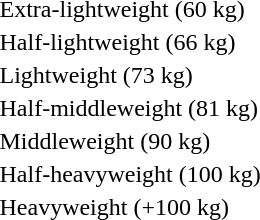<table>
<tr>
<td rowspan=2>Extra-lightweight (60 kg)<br></td>
<td rowspan=2></td>
<td rowspan=2></td>
<td></td>
</tr>
<tr>
<td></td>
</tr>
<tr>
<td rowspan=2>Half-lightweight (66 kg)<br></td>
<td rowspan=2></td>
<td rowspan=2></td>
<td></td>
</tr>
<tr>
<td></td>
</tr>
<tr>
<td rowspan=2>Lightweight (73 kg)<br></td>
<td rowspan=2></td>
<td rowspan=2></td>
<td></td>
</tr>
<tr>
<td></td>
</tr>
<tr>
<td rowspan=2>Half-middleweight (81 kg)<br></td>
<td rowspan=2></td>
<td rowspan=2></td>
<td></td>
</tr>
<tr>
<td></td>
</tr>
<tr>
<td rowspan=2>Middleweight (90 kg)<br></td>
<td rowspan=2></td>
<td rowspan=2></td>
<td></td>
</tr>
<tr>
<td></td>
</tr>
<tr>
<td rowspan=2>Half-heavyweight (100 kg)<br></td>
<td rowspan=2></td>
<td rowspan=2></td>
<td></td>
</tr>
<tr>
<td></td>
</tr>
<tr>
<td rowspan=2>Heavyweight (+100 kg)<br></td>
<td rowspan=2></td>
<td rowspan=2></td>
<td></td>
</tr>
<tr>
<td></td>
</tr>
<tr>
</tr>
</table>
